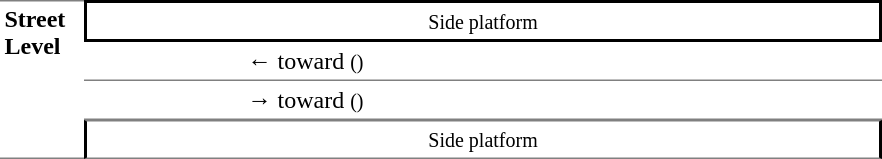<table border=0 cellspacing=0 cellpadding=3>
<tr>
<td style="border-top:solid 1px gray;border-bottom:solid 1px gray;" width=50 rowspan=10 valign=top><strong>Street Level</strong></td>
<td style="border-top:solid 2px black;border-right:solid 2px black;border-left:solid 2px black;border-bottom:solid 2px black;text-align:center;" colspan=2><small>Side platform</small></td>
</tr>
<tr>
<td style="border-top:solid 1px white;border-bottom:solid 1px gray;" width=100></td>
<td style="border-top:solid 1px white;border-bottom:solid 1px gray;" width=420>← <a href='#'></a> toward  <small>()</small></td>
</tr>
<tr>
<td style="border-top:solid 1px white;border-bottom:solid 1px gray;" width=100></td>
<td style="border-top:solid 1px white;border-bottom:solid 1px gray;">→  <a href='#'></a> toward  <small>()</small></td>
</tr>
<tr>
<td style="border-right:solid 2px black;border-left:solid 2px black;border-bottom:solid 1px gray;border-top:solid 1px gray;text-align:center;" colspan=2><small>Side platform</small></td>
</tr>
<tr>
</tr>
</table>
